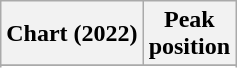<table class="wikitable sortable plainrowheaders" style="text-align:center">
<tr>
<th scope="col">Chart (2022)</th>
<th scope="col">Peak<br>position</th>
</tr>
<tr>
</tr>
<tr>
</tr>
</table>
